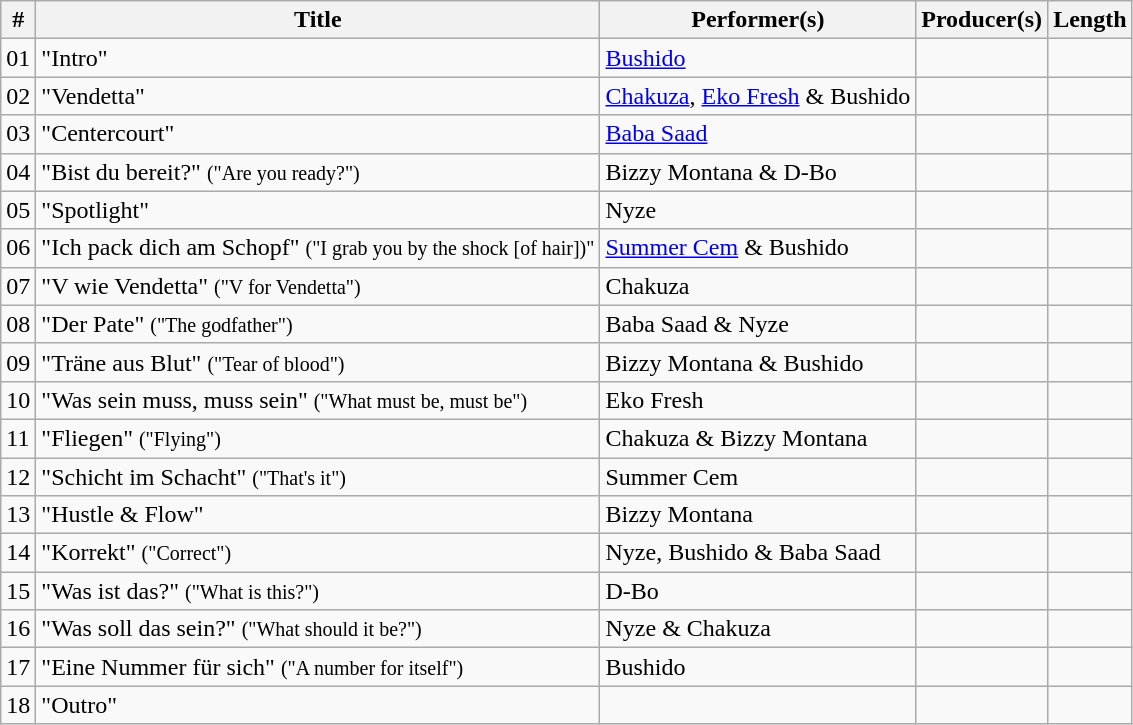<table class="wikitable">
<tr>
<th>#</th>
<th>Title</th>
<th>Performer(s)</th>
<th>Producer(s)</th>
<th>Length</th>
</tr>
<tr>
<td>01</td>
<td>"Intro"</td>
<td><a href='#'>Bushido</a></td>
<td></td>
<td></td>
</tr>
<tr>
<td>02</td>
<td>"Vendetta"</td>
<td><a href='#'>Chakuza</a>, <a href='#'>Eko Fresh</a> & Bushido</td>
<td></td>
<td></td>
</tr>
<tr>
<td>03</td>
<td>"Centercourt"</td>
<td><a href='#'>Baba Saad</a></td>
<td></td>
<td></td>
</tr>
<tr>
<td>04</td>
<td>"Bist du bereit?" <small>("Are you ready?")</small></td>
<td>Bizzy Montana & D-Bo</td>
<td></td>
<td></td>
</tr>
<tr>
<td>05</td>
<td>"Spotlight"</td>
<td>Nyze</td>
<td></td>
<td></td>
</tr>
<tr>
<td>06</td>
<td>"Ich pack dich am Schopf" <small>("I grab you by the shock [of hair])"</small></td>
<td><a href='#'>Summer Cem</a> & Bushido</td>
<td></td>
<td></td>
</tr>
<tr>
<td>07</td>
<td>"V wie Vendetta" <small>("V for Vendetta")</small></td>
<td>Chakuza</td>
<td></td>
<td></td>
</tr>
<tr>
<td>08</td>
<td>"Der Pate" <small>("The godfather")</small></td>
<td>Baba Saad & Nyze</td>
<td></td>
<td></td>
</tr>
<tr>
<td>09</td>
<td>"Träne aus Blut" <small>("Tear of blood")</small></td>
<td>Bizzy Montana & Bushido</td>
<td></td>
<td></td>
</tr>
<tr>
<td>10</td>
<td>"Was sein muss, muss sein" <small>("What must be, must be")</small></td>
<td>Eko Fresh</td>
<td></td>
<td></td>
</tr>
<tr>
<td>11</td>
<td>"Fliegen" <small>("Flying")</small></td>
<td>Chakuza & Bizzy Montana</td>
<td></td>
<td></td>
</tr>
<tr>
<td>12</td>
<td>"Schicht im Schacht" <small>("That's it")</small></td>
<td>Summer Cem</td>
<td></td>
<td></td>
</tr>
<tr>
<td>13</td>
<td>"Hustle & Flow"</td>
<td>Bizzy Montana</td>
<td></td>
<td></td>
</tr>
<tr>
<td>14</td>
<td>"Korrekt" <small>("Correct")</small></td>
<td>Nyze, Bushido & Baba Saad</td>
<td></td>
<td></td>
</tr>
<tr>
<td>15</td>
<td>"Was ist das?" <small>("What is this?")</small></td>
<td>D-Bo</td>
<td></td>
<td></td>
</tr>
<tr>
<td>16</td>
<td>"Was soll das sein?" <small>("What should it be?")</small></td>
<td>Nyze & Chakuza</td>
<td></td>
<td></td>
</tr>
<tr>
<td>17</td>
<td>"Eine Nummer für sich" <small>("A number for itself")</small></td>
<td>Bushido</td>
<td></td>
<td></td>
</tr>
<tr>
<td>18</td>
<td>"Outro"</td>
<td></td>
<td></td>
<td></td>
</tr>
</table>
